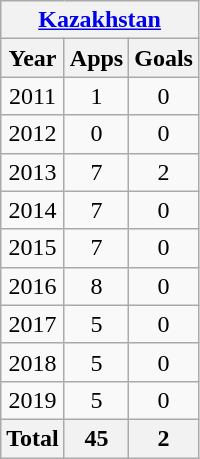<table class="wikitable" style="text-align:center">
<tr>
<th colspan=3><a href='#'>Kazakhstan</a></th>
</tr>
<tr>
<th>Year</th>
<th>Apps</th>
<th>Goals</th>
</tr>
<tr>
<td>2011</td>
<td>1</td>
<td>0</td>
</tr>
<tr>
<td>2012</td>
<td>0</td>
<td>0</td>
</tr>
<tr>
<td>2013</td>
<td>7</td>
<td>2</td>
</tr>
<tr>
<td>2014</td>
<td>7</td>
<td>0</td>
</tr>
<tr>
<td>2015</td>
<td>7</td>
<td>0</td>
</tr>
<tr>
<td>2016</td>
<td>8</td>
<td>0</td>
</tr>
<tr>
<td>2017</td>
<td>5</td>
<td>0</td>
</tr>
<tr>
<td>2018</td>
<td>5</td>
<td>0</td>
</tr>
<tr>
<td>2019</td>
<td>5</td>
<td>0</td>
</tr>
<tr>
<th>Total</th>
<th>45</th>
<th>2</th>
</tr>
</table>
